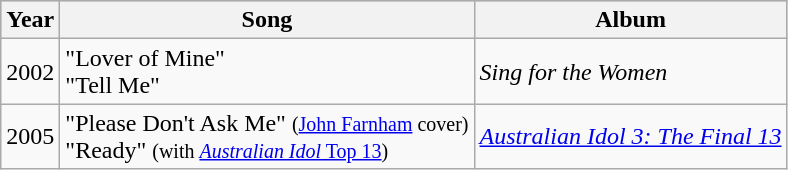<table class="wikitable" style="text-align:left;">
<tr bgcolor="#CCCCCC">
<th>Year</th>
<th>Song</th>
<th>Album</th>
</tr>
<tr>
<td>2002</td>
<td>"Lover of Mine"<br>"Tell Me"</td>
<td><em>Sing for the Women</em></td>
</tr>
<tr>
<td>2005</td>
<td>"Please Don't Ask Me" <small>(<a href='#'>John Farnham</a> cover)</small><br>"Ready" <small>(with <a href='#'><em>Australian Idol</em> Top 13</a>)</small></td>
<td><em><a href='#'>Australian Idol 3: The Final 13</a></em></td>
</tr>
</table>
